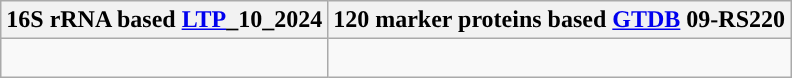<table class="wikitable">
<tr>
<th colspan=1>16S rRNA based <a href='#'>LTP</a>_10_2024</th>
<th colspan=1>120 marker proteins based <a href='#'>GTDB</a> 09-RS220</th>
</tr>
<tr>
<td style="vertical-align:top"><br></td>
<td><br></td>
</tr>
</table>
